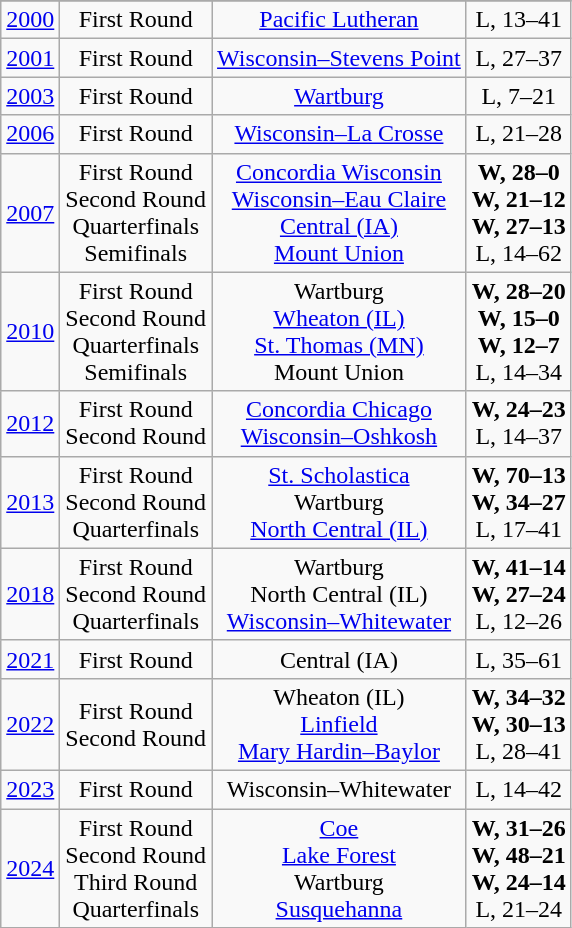<table class="wikitable">
<tr>
</tr>
<tr align="center">
<td><a href='#'>2000</a></td>
<td>First Round</td>
<td><a href='#'>Pacific Lutheran</a></td>
<td>L, 13–41</td>
</tr>
<tr align="center">
<td><a href='#'>2001</a></td>
<td>First Round</td>
<td><a href='#'>Wisconsin–Stevens Point</a></td>
<td>L, 27–37</td>
</tr>
<tr align="center">
<td><a href='#'>2003</a></td>
<td>First Round</td>
<td><a href='#'>Wartburg</a></td>
<td>L, 7–21</td>
</tr>
<tr align="center">
<td><a href='#'>2006</a></td>
<td>First Round</td>
<td><a href='#'>Wisconsin–La Crosse</a></td>
<td>L, 21–28</td>
</tr>
<tr align="center">
<td><a href='#'>2007</a></td>
<td>First Round<br>Second Round<br>Quarterfinals<br>Semifinals</td>
<td><a href='#'>Concordia Wisconsin</a><br><a href='#'>Wisconsin–Eau Claire</a><br><a href='#'>Central (IA)</a><br><a href='#'>Mount Union</a></td>
<td><strong>W, 28–0</strong><br><strong>W, 21–12</strong><br><strong>W, 27–13</strong><br>L, 14–62</td>
</tr>
<tr align="center">
<td><a href='#'>2010</a></td>
<td>First Round<br>Second Round<br>Quarterfinals<br>Semifinals</td>
<td>Wartburg<br><a href='#'>Wheaton (IL)</a><br><a href='#'>St. Thomas (MN)</a><br>Mount Union</td>
<td><strong>W, 28–20</strong><br><strong>W, 15–0</strong><br><strong>W, 12–7</strong><br>L, 14–34</td>
</tr>
<tr align="center">
<td><a href='#'>2012</a></td>
<td>First Round<br>Second Round</td>
<td><a href='#'>Concordia Chicago</a><br><a href='#'>Wisconsin–Oshkosh</a></td>
<td><strong>W, 24–23</strong><br>L, 14–37</td>
</tr>
<tr align="center">
<td><a href='#'>2013</a></td>
<td>First Round<br>Second Round<br>Quarterfinals</td>
<td><a href='#'>St. Scholastica</a><br>Wartburg<br><a href='#'>North Central (IL)</a></td>
<td><strong>W, 70–13</strong><br><strong>W, 34–27</strong><br>L, 17–41</td>
</tr>
<tr align="center">
<td><a href='#'>2018</a></td>
<td>First Round<br>Second Round<br>Quarterfinals</td>
<td>Wartburg<br>North Central (IL)<br><a href='#'>Wisconsin–Whitewater</a></td>
<td><strong>W, 41–14</strong><br><strong>W, 27–24</strong><br>L, 12–26</td>
</tr>
<tr align="center">
<td><a href='#'>2021</a></td>
<td>First Round</td>
<td>Central (IA)</td>
<td>L, 35–61</td>
</tr>
<tr align="center">
<td><a href='#'>2022</a></td>
<td>First Round<br>Second Round</td>
<td>Wheaton (IL)<br><a href='#'>Linfield</a><br><a href='#'>Mary Hardin–Baylor</a></td>
<td><strong>W, 34–32</strong><br><strong>W, 30–13</strong><br>L, 28–41</td>
</tr>
<tr align="center">
<td><a href='#'>2023</a></td>
<td>First Round</td>
<td>Wisconsin–Whitewater</td>
<td>L, 14–42</td>
</tr>
<tr align="center">
<td><a href='#'>2024</a></td>
<td>First Round<br>Second Round<br>Third Round<br>Quarterfinals</td>
<td><a href='#'>Coe</a><br><a href='#'>Lake Forest</a><br>Wartburg<br><a href='#'>Susquehanna</a></td>
<td><strong>W, 31–26</strong><br><strong>W, 48–21</strong><br><strong>W, 24–14</strong><br>L, 21–24</td>
</tr>
</table>
